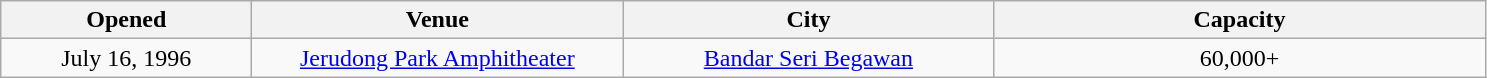<table class="sortable wikitable" style="text-align:center;">
<tr>
<th scope="col" style="width:10em;">Opened</th>
<th scope="col" style="width:15em;">Venue</th>
<th scope="col" style="width:15em;">City</th>
<th scope="col" style="width:20em;">Capacity</th>
</tr>
<tr>
<td>July 16, 1996</td>
<td><a href='#'>Jerudong Park Amphitheater</a></td>
<td><a href='#'>Bandar Seri Begawan</a></td>
<td>60,000+</td>
</tr>
</table>
